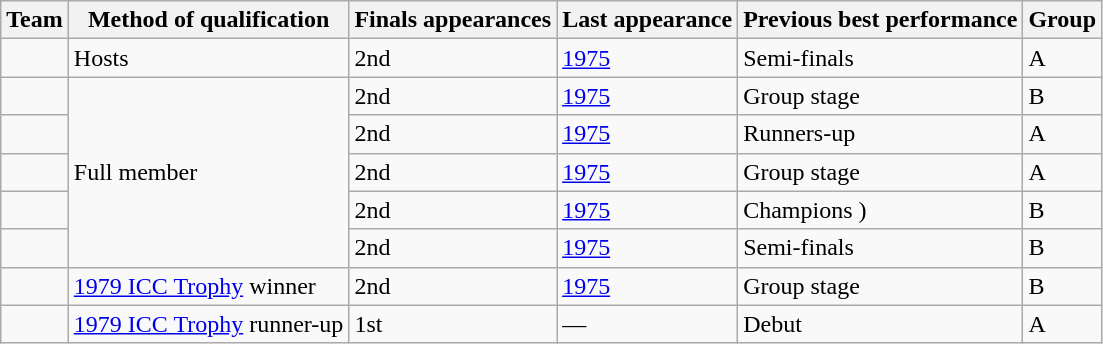<table class="wikitable">
<tr>
<th>Team</th>
<th>Method of qualification</th>
<th>Finals appearances</th>
<th>Last appearance</th>
<th>Previous best performance</th>
<th>Group</th>
</tr>
<tr>
<td></td>
<td>Hosts</td>
<td>2nd</td>
<td><a href='#'>1975</a></td>
<td>Semi-finals </td>
<td>A</td>
</tr>
<tr>
<td></td>
<td rowspan="5">Full member</td>
<td>2nd</td>
<td><a href='#'>1975</a></td>
<td>Group stage </td>
<td>B</td>
</tr>
<tr>
<td></td>
<td>2nd</td>
<td><a href='#'>1975</a></td>
<td>Runners-up </td>
<td>A</td>
</tr>
<tr>
<td></td>
<td>2nd</td>
<td><a href='#'>1975</a></td>
<td>Group stage </td>
<td>A</td>
</tr>
<tr>
<td></td>
<td>2nd</td>
<td><a href='#'>1975</a></td>
<td>Champions )</td>
<td>B</td>
</tr>
<tr>
<td></td>
<td>2nd</td>
<td><a href='#'>1975</a></td>
<td>Semi-finals </td>
<td>B</td>
</tr>
<tr>
<td></td>
<td><a href='#'>1979 ICC Trophy</a> winner</td>
<td>2nd</td>
<td><a href='#'>1975</a></td>
<td>Group stage </td>
<td>B</td>
</tr>
<tr>
<td></td>
<td><a href='#'>1979 ICC Trophy</a> runner-up</td>
<td>1st</td>
<td>—</td>
<td>Debut</td>
<td>A</td>
</tr>
</table>
